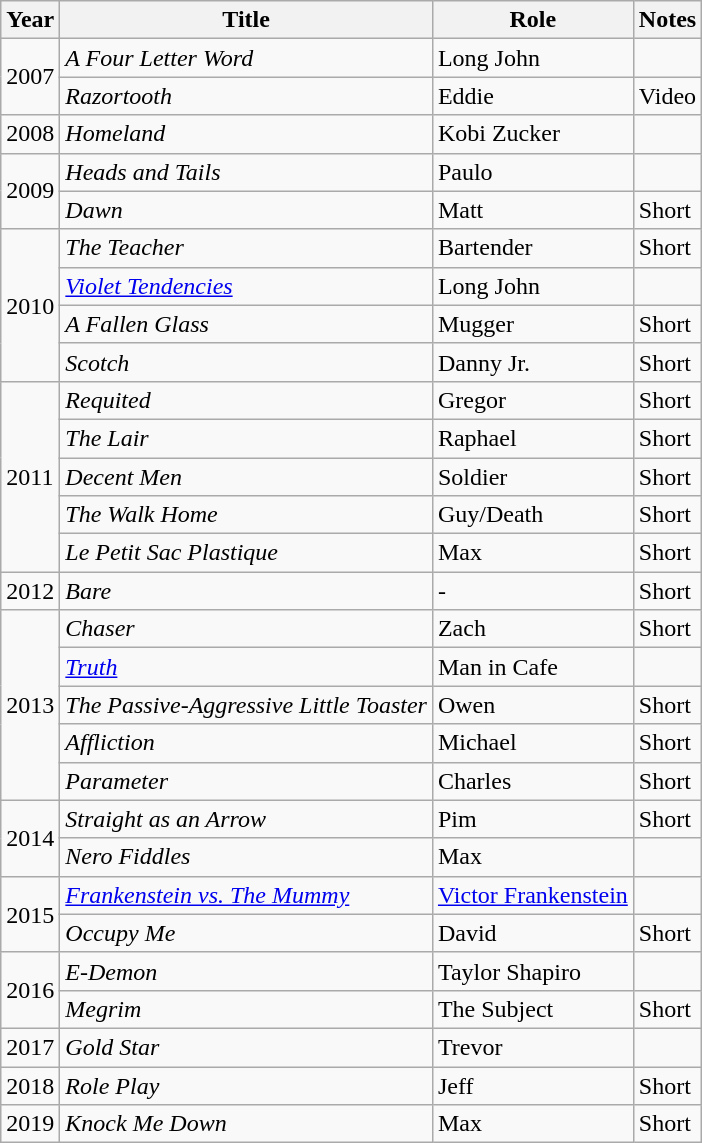<table class="wikitable plainrowheaders sortable" style="margin-right: 0;">
<tr>
<th>Year</th>
<th>Title</th>
<th>Role</th>
<th>Notes</th>
</tr>
<tr>
<td rowspan=2>2007</td>
<td><em>A Four Letter Word</em></td>
<td>Long John</td>
<td></td>
</tr>
<tr>
<td><em>Razortooth</em></td>
<td>Eddie</td>
<td>Video</td>
</tr>
<tr>
<td>2008</td>
<td><em>Homeland</em></td>
<td>Kobi Zucker</td>
<td></td>
</tr>
<tr>
<td rowspan=2>2009</td>
<td><em>Heads and Tails</em></td>
<td>Paulo</td>
<td></td>
</tr>
<tr>
<td><em>Dawn</em></td>
<td>Matt</td>
<td>Short</td>
</tr>
<tr>
<td rowspan=4>2010</td>
<td><em>The Teacher</em></td>
<td>Bartender</td>
<td>Short</td>
</tr>
<tr>
<td><em><a href='#'>Violet Tendencies</a></em></td>
<td>Long John</td>
<td></td>
</tr>
<tr>
<td><em>A Fallen Glass</em></td>
<td>Mugger</td>
<td>Short</td>
</tr>
<tr>
<td><em>Scotch</em></td>
<td>Danny Jr.</td>
<td>Short</td>
</tr>
<tr>
<td rowspan=5>2011</td>
<td><em>Requited</em></td>
<td>Gregor</td>
<td>Short</td>
</tr>
<tr>
<td><em>The Lair</em></td>
<td>Raphael</td>
<td>Short</td>
</tr>
<tr>
<td><em>Decent Men</em></td>
<td>Soldier</td>
<td>Short</td>
</tr>
<tr>
<td><em>The Walk Home</em></td>
<td>Guy/Death</td>
<td>Short</td>
</tr>
<tr>
<td><em>Le Petit Sac Plastique</em></td>
<td>Max</td>
<td>Short</td>
</tr>
<tr>
<td>2012</td>
<td><em>Bare</em></td>
<td>-</td>
<td>Short</td>
</tr>
<tr>
<td rowspan=5>2013</td>
<td><em>Chaser</em></td>
<td>Zach</td>
<td>Short</td>
</tr>
<tr>
<td><em><a href='#'>Truth</a></em></td>
<td>Man in Cafe</td>
<td></td>
</tr>
<tr>
<td><em>The Passive-Aggressive Little Toaster</em></td>
<td>Owen</td>
<td>Short</td>
</tr>
<tr>
<td><em>Affliction</em></td>
<td>Michael</td>
<td>Short</td>
</tr>
<tr>
<td><em>Parameter</em></td>
<td>Charles</td>
<td>Short</td>
</tr>
<tr>
<td rowspan=2>2014</td>
<td><em>Straight as an Arrow</em></td>
<td>Pim</td>
<td>Short</td>
</tr>
<tr>
<td><em>Nero Fiddles</em></td>
<td>Max</td>
<td></td>
</tr>
<tr>
<td rowspan=2>2015</td>
<td><em><a href='#'>Frankenstein vs. The Mummy</a></em></td>
<td><a href='#'>Victor Frankenstein</a></td>
<td></td>
</tr>
<tr>
<td><em>Occupy Me</em></td>
<td>David</td>
<td>Short</td>
</tr>
<tr>
<td rowspan=2>2016</td>
<td><em>E-Demon</em></td>
<td>Taylor Shapiro</td>
<td></td>
</tr>
<tr>
<td><em>Megrim</em></td>
<td>The Subject</td>
<td>Short</td>
</tr>
<tr>
<td>2017</td>
<td><em>Gold Star</em></td>
<td>Trevor</td>
<td></td>
</tr>
<tr>
<td>2018</td>
<td><em>Role Play</em></td>
<td>Jeff</td>
<td>Short</td>
</tr>
<tr>
<td>2019</td>
<td><em>Knock Me Down</em></td>
<td>Max</td>
<td>Short</td>
</tr>
</table>
